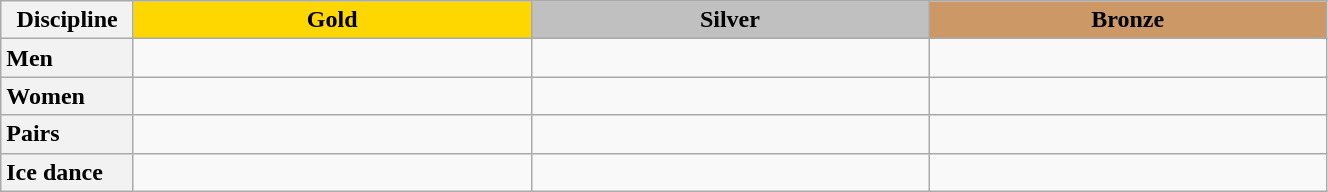<table class="wikitable unsortable" style="text-align:left; width:70%">
<tr>
<th scope="col">Discipline</th>
<td scope="col" style="text-align:center; width:30%; background:gold"><strong>Gold</strong></td>
<td scope="col" style="text-align:center; width:30%; background:silver"><strong>Silver</strong></td>
<td scope="col" style="text-align:center; width:30%; background:#c96"><strong>Bronze</strong></td>
</tr>
<tr>
<th scope="row" style="text-align:left">Men</th>
<td></td>
<td></td>
<td></td>
</tr>
<tr>
<th scope="row" style="text-align:left">Women</th>
<td></td>
<td></td>
<td></td>
</tr>
<tr>
<th scope="row" style="text-align:left">Pairs</th>
<td></td>
<td></td>
<td></td>
</tr>
<tr>
<th scope="row" style="text-align:left">Ice dance</th>
<td></td>
<td></td>
<td></td>
</tr>
</table>
